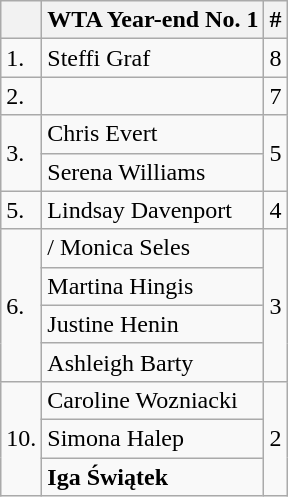<table class="wikitable">
<tr>
<th></th>
<th>WTA Year-end No. 1</th>
<th>#</th>
</tr>
<tr>
<td>1.</td>
<td> Steffi Graf</td>
<td>8</td>
</tr>
<tr>
<td>2.</td>
<td></td>
<td>7</td>
</tr>
<tr>
<td rowspan=2>3.</td>
<td> Chris Evert</td>
<td rowspan=2>5</td>
</tr>
<tr>
<td> Serena Williams</td>
</tr>
<tr>
<td>5.</td>
<td> Lindsay Davenport</td>
<td>4</td>
</tr>
<tr>
<td rowspan=4>6.</td>
<td>/ Monica Seles</td>
<td rowspan=4>3</td>
</tr>
<tr>
<td> Martina Hingis</td>
</tr>
<tr>
<td> Justine Henin</td>
</tr>
<tr>
<td> Ashleigh Barty</td>
</tr>
<tr>
<td rowspan=3>10.</td>
<td> Caroline Wozniacki</td>
<td rowspan=3>2</td>
</tr>
<tr>
<td> Simona Halep</td>
</tr>
<tr>
<td> <strong>Iga Świątek</strong></td>
</tr>
</table>
